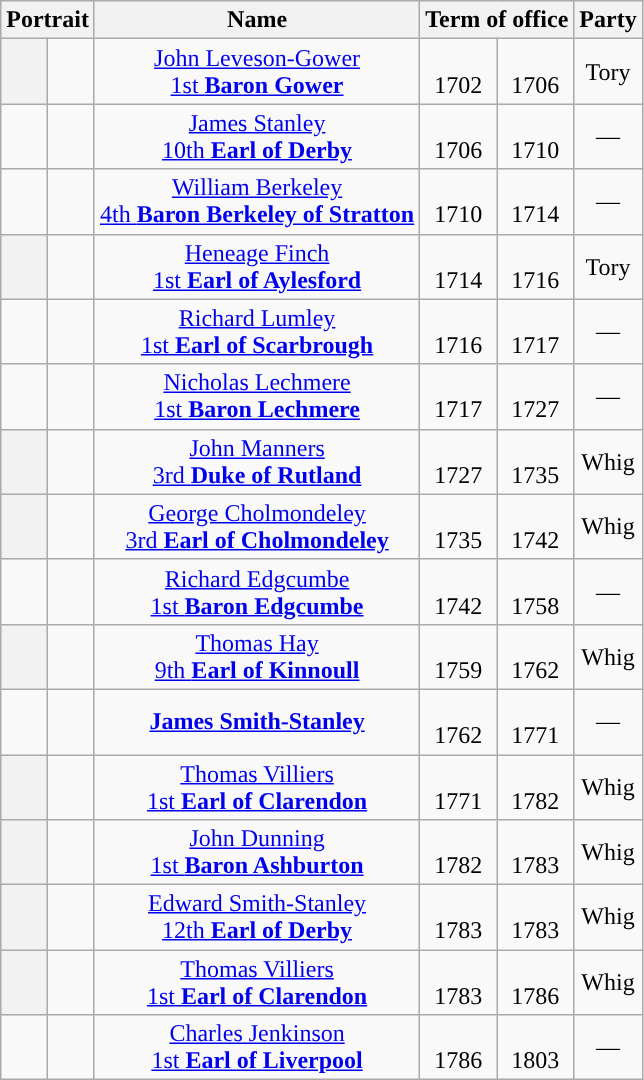<table class="wikitable" style="text-align:center">
<tr>
<th colspan=2>Portrait</th>
<th>Name<br></th>
<th colspan=2>Term of office</th>
<th>Party</th>
</tr>
<tr>
<th style="background-color: "></th>
<td></td>
<td><a href='#'>John Leveson-Gower<br>1st <strong>Baron Gower</strong></a><br> </td>
<td><br>1702</td>
<td><br>1706</td>
<td>Tory</td>
</tr>
<tr>
<td></td>
<td></td>
<td><a href='#'>James Stanley<br>10th <strong>Earl of Derby</strong></a><br></td>
<td><br>1706</td>
<td><br>1710</td>
<td>—</td>
</tr>
<tr>
<td></td>
<td></td>
<td><a href='#'>William Berkeley<br>4th <strong>Baron Berkeley of Stratton</strong></a><br></td>
<td><br>1710</td>
<td><br>1714</td>
<td>—</td>
</tr>
<tr>
<th style="background-color: "></th>
<td></td>
<td><a href='#'>Heneage Finch<br>1st <strong>Earl of Aylesford</strong></a><br></td>
<td><br>1714</td>
<td><br>1716</td>
<td>Tory</td>
</tr>
<tr>
<td></td>
<td></td>
<td><a href='#'>Richard Lumley<br>1st <strong>Earl of Scarbrough</strong></a><br></td>
<td><br>1716</td>
<td><br>1717</td>
<td>—</td>
</tr>
<tr>
<td></td>
<td></td>
<td><a href='#'>Nicholas Lechmere<br>1st <strong>Baron Lechmere</strong></a><br> </td>
<td><br>1717</td>
<td><br>1727</td>
<td>—</td>
</tr>
<tr>
<th style="background-color: "></th>
<td></td>
<td><a href='#'>John Manners<br>3rd <strong>Duke of Rutland</strong></a><br></td>
<td><br>1727</td>
<td><br>1735</td>
<td>Whig</td>
</tr>
<tr>
<th style="background-color: "></th>
<td></td>
<td><a href='#'>George Cholmondeley<br>3rd <strong>Earl of Cholmondeley</strong></a><br></td>
<td><br>1735</td>
<td><br>1742</td>
<td>Whig</td>
</tr>
<tr>
<td></td>
<td></td>
<td><a href='#'>Richard Edgcumbe<br>1st <strong>Baron Edgcumbe</strong></a><br></td>
<td><br>1742</td>
<td><br>1758</td>
<td>—</td>
</tr>
<tr>
<th style="background-color: "></th>
<td></td>
<td><a href='#'>Thomas Hay<br>9th <strong>Earl of Kinnoull</strong></a><br></td>
<td><br>1759</td>
<td><br>1762</td>
<td>Whig</td>
</tr>
<tr>
<td></td>
<td></td>
<td><a href='#'><strong>James Smith-Stanley</strong></a><br> </td>
<td><br>1762</td>
<td><br>1771</td>
<td>—</td>
</tr>
<tr>
<th style="background-color: "></th>
<td></td>
<td><a href='#'>Thomas Villiers<br>1st <strong>Earl of Clarendon</strong></a><br> </td>
<td><br>1771</td>
<td><br>1782</td>
<td>Whig</td>
</tr>
<tr>
<th style="background-color: "></th>
<td></td>
<td><a href='#'>John Dunning<br>1st <strong>Baron Ashburton</strong></a><br></td>
<td><br>1782</td>
<td><br>1783</td>
<td>Whig</td>
</tr>
<tr>
<th style="background-color: "></th>
<td></td>
<td><a href='#'>Edward Smith-Stanley<br>12th <strong>Earl of Derby</strong></a><br></td>
<td><br>1783</td>
<td><br>1783</td>
<td>Whig</td>
</tr>
<tr>
<th style="background-color: "></th>
<td></td>
<td><a href='#'>Thomas Villiers<br>1st <strong>Earl of Clarendon</strong></a><br></td>
<td><br>1783</td>
<td><br>1786</td>
<td>Whig</td>
</tr>
<tr>
<td></td>
<td></td>
<td><a href='#'>Charles Jenkinson<br>1st <strong>Earl of Liverpool</strong></a><br> </td>
<td><br>1786</td>
<td><br>1803</td>
<td>—</td>
</tr>
</table>
